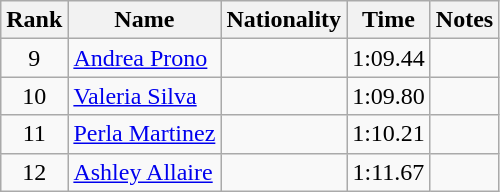<table class="wikitable sortable" style="text-align:center">
<tr>
<th>Rank</th>
<th>Name</th>
<th>Nationality</th>
<th>Time</th>
<th>Notes</th>
</tr>
<tr>
<td>9</td>
<td align=left><a href='#'>Andrea Prono</a></td>
<td align=left></td>
<td>1:09.44</td>
<td></td>
</tr>
<tr>
<td>10</td>
<td align=left><a href='#'>Valeria Silva</a></td>
<td align=left></td>
<td>1:09.80</td>
<td></td>
</tr>
<tr>
<td>11</td>
<td align=left><a href='#'>Perla Martinez</a></td>
<td align=left></td>
<td>1:10.21</td>
<td></td>
</tr>
<tr>
<td>12</td>
<td align=left><a href='#'>Ashley Allaire</a></td>
<td align=left></td>
<td>1:11.67</td>
<td></td>
</tr>
</table>
